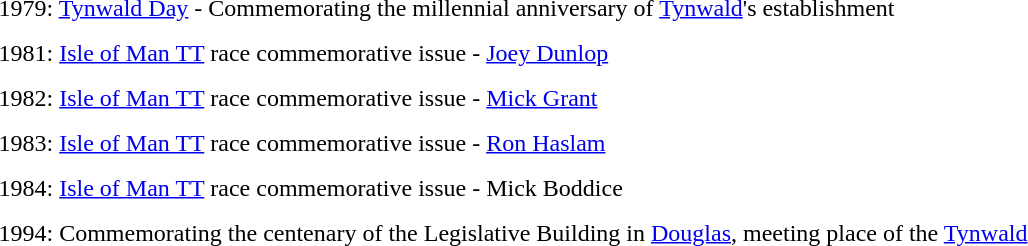<table cellspacing="10px">
<tr valign="top">
<td>1979: <a href='#'>Tynwald Day</a> - Commemorating the millennial anniversary of <a href='#'>Tynwald</a>'s establishment<br></td>
</tr>
<tr valign="top">
<td>1981: <a href='#'>Isle of Man TT</a> race commemorative issue - <a href='#'>Joey Dunlop</a><br></td>
</tr>
<tr valign="top">
<td>1982: <a href='#'>Isle of Man TT</a> race commemorative issue - <a href='#'>Mick Grant</a><br></td>
</tr>
<tr valign="top">
<td>1983: <a href='#'>Isle of Man TT</a> race commemorative issue - <a href='#'>Ron Haslam</a><br></td>
</tr>
<tr valign="top">
<td>1984: <a href='#'>Isle of Man TT</a> race commemorative issue - Mick Boddice<br></td>
</tr>
<tr valign="top">
<td>1994: Commemorating the centenary of the Legislative Building in <a href='#'>Douglas</a>, meeting place of the <a href='#'>Tynwald</a><br></td>
</tr>
</table>
